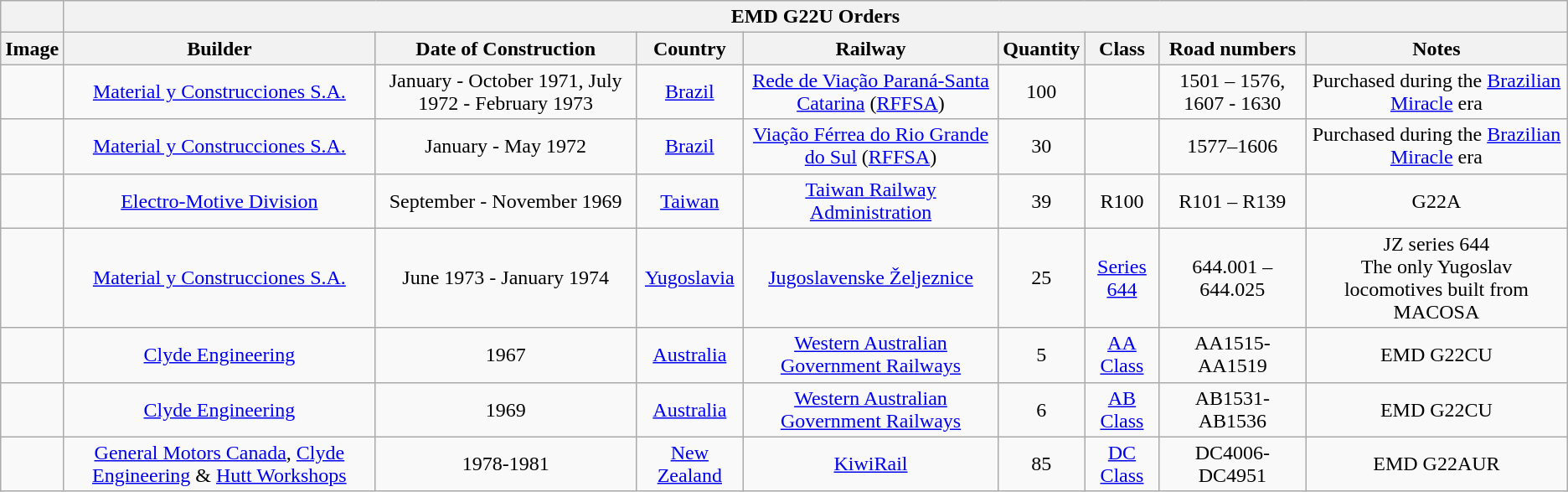<table class="wikitable">
<tr>
<th></th>
<th colspan="8">EMD G22U Orders</th>
</tr>
<tr>
<th>Image</th>
<th>Builder</th>
<th>Date of Construction</th>
<th>Country</th>
<th>Railway</th>
<th>Quantity</th>
<th>Class</th>
<th>Road numbers</th>
<th>Notes</th>
</tr>
<tr align="center">
<td></td>
<td><a href='#'>Material y Construcciones S.A.</a></td>
<td>January - October 1971, July 1972 - February 1973</td>
<td><a href='#'>Brazil</a></td>
<td><a href='#'>Rede de Viação Paraná-Santa Catarina</a> (<a href='#'>RFFSA</a>)</td>
<td>100</td>
<td></td>
<td>1501 – 1576, 1607 - 1630</td>
<td>Purchased during the <a href='#'>Brazilian Miracle</a> era</td>
</tr>
<tr align="center">
<td></td>
<td><a href='#'>Material y Construcciones S.A.</a></td>
<td>January - May 1972</td>
<td><a href='#'>Brazil</a></td>
<td><a href='#'>Viação Férrea do Rio Grande do Sul</a> (<a href='#'>RFFSA</a>)</td>
<td>30</td>
<td></td>
<td>1577–1606</td>
<td>Purchased during the <a href='#'>Brazilian Miracle</a> era</td>
</tr>
<tr align="center">
<td></td>
<td><a href='#'>Electro-Motive Division</a></td>
<td>September - November 1969</td>
<td><a href='#'>Taiwan</a></td>
<td><a href='#'>Taiwan Railway Administration</a></td>
<td>39</td>
<td>R100</td>
<td>R101 – R139</td>
<td>G22A</td>
</tr>
<tr align="center">
<td></td>
<td><a href='#'>Material y Construcciones S.A.</a></td>
<td>June 1973 - January 1974</td>
<td><a href='#'>Yugoslavia</a></td>
<td><a href='#'>Jugoslavenske Željeznice</a></td>
<td>25</td>
<td><a href='#'>Series 644</a></td>
<td>644.001 – 644.025</td>
<td>JZ series 644<br>The only Yugoslav locomotives built from MACOSA</td>
</tr>
<tr align="center">
<td></td>
<td><a href='#'>Clyde Engineering</a></td>
<td>1967</td>
<td><a href='#'>Australia</a></td>
<td><a href='#'>Western Australian Government Railways</a></td>
<td>5</td>
<td><a href='#'>AA Class</a></td>
<td>AA1515-AA1519</td>
<td>EMD G22CU</td>
</tr>
<tr align="center">
<td></td>
<td><a href='#'>Clyde Engineering</a></td>
<td>1969</td>
<td><a href='#'>Australia</a></td>
<td><a href='#'>Western Australian Government Railways</a></td>
<td>6</td>
<td><a href='#'>AB Class</a></td>
<td>AB1531-AB1536</td>
<td>EMD G22CU</td>
</tr>
<tr align="center">
<td></td>
<td><a href='#'>General Motors Canada</a>, <a href='#'>Clyde Engineering</a> & <a href='#'>Hutt Workshops</a></td>
<td>1978-1981</td>
<td><a href='#'>New Zealand</a></td>
<td><a href='#'>KiwiRail</a></td>
<td>85</td>
<td><a href='#'>DC Class</a></td>
<td>DC4006-DC4951</td>
<td>EMD G22AUR</td>
</tr>
</table>
